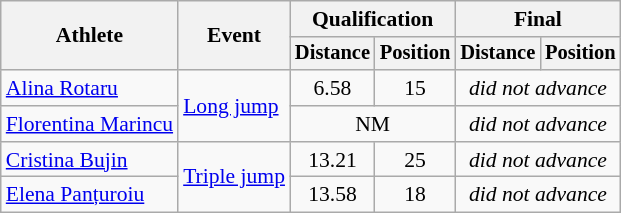<table class=wikitable style="font-size:90%">
<tr>
<th rowspan="2">Athlete</th>
<th rowspan="2">Event</th>
<th colspan="2">Qualification</th>
<th colspan="2">Final</th>
</tr>
<tr style="font-size:95%">
<th>Distance</th>
<th>Position</th>
<th>Distance</th>
<th>Position</th>
</tr>
<tr style=text-align:center>
<td style=text-align:left><a href='#'>Alina Rotaru</a></td>
<td style=text-align:left rowspan=2><a href='#'>Long jump</a></td>
<td>6.58</td>
<td>15</td>
<td colspan="2"><em>did not advance</em></td>
</tr>
<tr style=text-align:center>
<td style=text-align:left><a href='#'>Florentina Marincu</a></td>
<td colspan="2">NM</td>
<td colspan="2"><em>did not advance</em></td>
</tr>
<tr style=text-align:center>
<td style=text-align:left><a href='#'>Cristina Bujin</a></td>
<td style=text-align:left rowspan=2><a href='#'>Triple jump</a></td>
<td>13.21</td>
<td>25</td>
<td colspan="2"><em>did not advance</em></td>
</tr>
<tr style=text-align:center>
<td style=text-align:left><a href='#'>Elena Panțuroiu</a></td>
<td>13.58</td>
<td>18</td>
<td colspan="2"><em>did not advance</em></td>
</tr>
</table>
